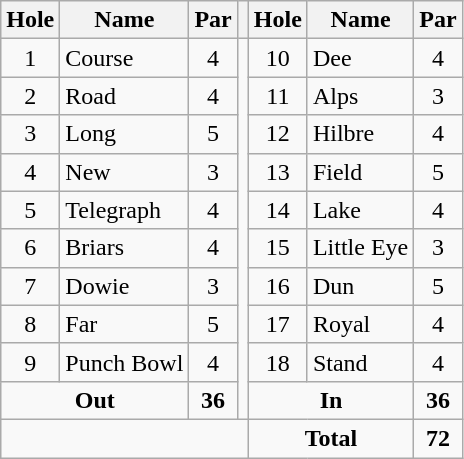<table class=wikitable>
<tr>
<th>Hole</th>
<th>Name</th>
<th>Par</th>
<th></th>
<th>Hole</th>
<th>Name</th>
<th>Par</th>
</tr>
<tr>
<td align=center>1</td>
<td>Course</td>
<td align=center>4</td>
<td rowspan=10></td>
<td align=center>10</td>
<td>Dee</td>
<td align=center>4</td>
</tr>
<tr>
<td align=center>2</td>
<td>Road</td>
<td align=center>4</td>
<td align=center>11</td>
<td>Alps</td>
<td align=center>3</td>
</tr>
<tr>
<td align=center>3</td>
<td>Long</td>
<td align=center>5</td>
<td align=center>12</td>
<td>Hilbre</td>
<td align=center>4</td>
</tr>
<tr>
<td align=center>4</td>
<td>New</td>
<td align=center>3</td>
<td align=center>13</td>
<td>Field</td>
<td align=center>5</td>
</tr>
<tr>
<td align=center>5</td>
<td>Telegraph</td>
<td align=center>4</td>
<td align=center>14</td>
<td>Lake</td>
<td align=center>4</td>
</tr>
<tr>
<td align=center>6</td>
<td>Briars</td>
<td align=center>4</td>
<td align=center>15</td>
<td>Little Eye</td>
<td align=center>3</td>
</tr>
<tr>
<td align=center>7</td>
<td>Dowie</td>
<td align=center>3</td>
<td align=center>16</td>
<td>Dun</td>
<td align=center>5</td>
</tr>
<tr>
<td align=center>8</td>
<td>Far</td>
<td align=center>5</td>
<td align=center>17</td>
<td>Royal</td>
<td align=center>4</td>
</tr>
<tr>
<td align=center>9</td>
<td>Punch Bowl</td>
<td align=center>4</td>
<td align=center>18</td>
<td>Stand</td>
<td align=center>4</td>
</tr>
<tr>
<td colspan=2 align=center><strong>Out</strong></td>
<td align=center><strong>36</strong></td>
<td colspan=2 align=center><strong>In</strong></td>
<td align=center><strong>36</strong></td>
</tr>
<tr>
<td colspan=4></td>
<td colspan=2 align=center><strong>Total</strong></td>
<td align=center><strong>72</strong></td>
</tr>
</table>
